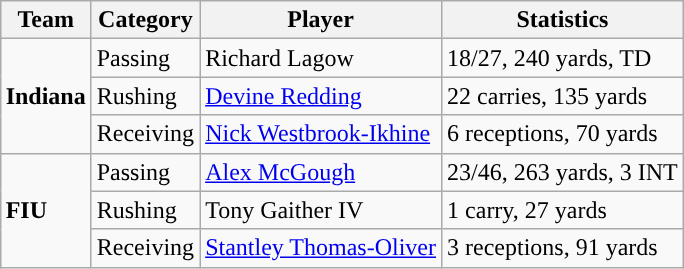<table class="wikitable" style="float: right;">
<tr>
<th>Team</th>
<th>Category</th>
<th>Player</th>
<th>Statistics</th>
</tr>
<tr>
<td rowspan=3><strong>Indiana</strong></td>
<td>Passing</td>
<td>Richard Lagow</td>
<td>18/27, 240 yards, TD</td>
</tr>
<tr>
<td>Rushing</td>
<td><a href='#'>Devine Redding</a></td>
<td>22 carries, 135 yards</td>
</tr>
<tr>
<td>Receiving</td>
<td><a href='#'>Nick Westbrook-Ikhine</a></td>
<td>6 receptions, 70 yards</td>
</tr>
<tr>
<td rowspan=3><strong>FIU</strong></td>
<td>Passing</td>
<td><a href='#'>Alex McGough</a></td>
<td>23/46, 263 yards, 3 INT</td>
</tr>
<tr>
<td>Rushing</td>
<td>Tony Gaither IV</td>
<td>1 carry, 27 yards</td>
</tr>
<tr>
<td>Receiving</td>
<td><a href='#'>Stantley Thomas-Oliver</a></td>
<td>3 receptions, 91 yards</td>
</tr>
</table>
